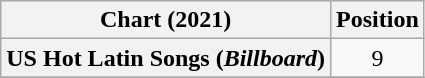<table class="wikitable plainrowheaders" style="text-align:center">
<tr>
<th scope="col">Chart (2021)</th>
<th scope="col">Position</th>
</tr>
<tr>
<th scope="row">US Hot Latin Songs (<em>Billboard</em>)</th>
<td>9</td>
</tr>
<tr>
</tr>
</table>
